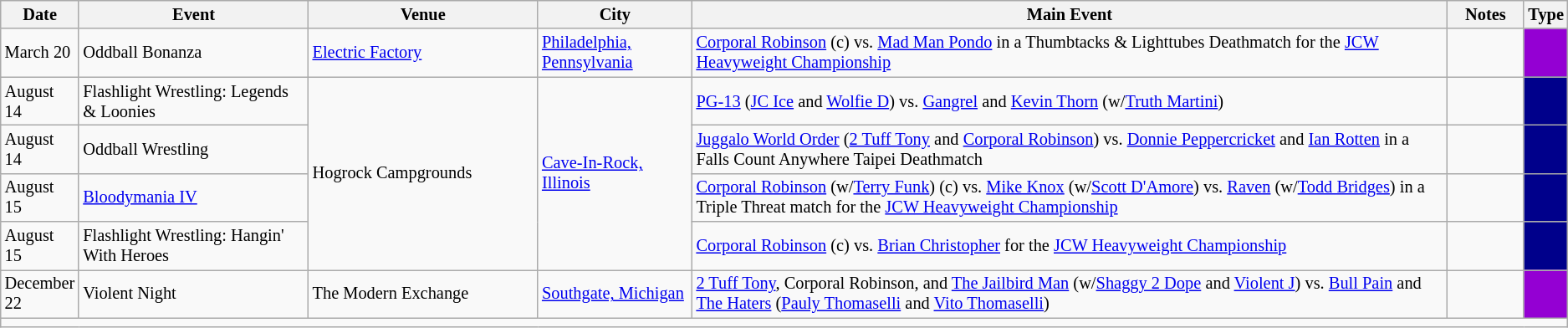<table class="sortable wikitable succession-box" style="font-size:85%;">
<tr>
<th scope="col" style="width:5%;">Date</th>
<th scope="col" style="width:15%;">Event</th>
<th scope="col" style="width:15%;">Venue</th>
<th scope="col" style="width:10%;">City</th>
<th scope="col" style="width:50%;">Main Event</th>
<th scope="col" style="width:10%;">Notes</th>
<th scope="col" style="width:1%;">Type</th>
</tr>
<tr>
<td>March 20</td>
<td>Oddball Bonanza</td>
<td><a href='#'>Electric Factory</a></td>
<td><a href='#'>Philadelphia, Pennsylvania</a></td>
<td><a href='#'>Corporal Robinson</a> (c) vs. <a href='#'>Mad Man Pondo</a> in a Thumbtacks & Lighttubes Deathmatch for the <a href='#'>JCW Heavyweight Championship</a></td>
<td></td>
<td style="background: darkviolet"></td>
</tr>
<tr>
<td>August 14</td>
<td>Flashlight Wrestling: Legends & Loonies</td>
<td rowspan=4>Hogrock Campgrounds</td>
<td rowspan=4><a href='#'>Cave-In-Rock, Illinois</a></td>
<td><a href='#'>PG-13</a> (<a href='#'>JC Ice</a> and <a href='#'>Wolfie D</a>) vs. <a href='#'>Gangrel</a> and <a href='#'>Kevin Thorn</a> (w/<a href='#'>Truth Martini</a>)</td>
<td></td>
<td style="background: darkblue"></td>
</tr>
<tr>
<td>August 14</td>
<td>Oddball Wrestling</td>
<td><a href='#'>Juggalo World Order</a> (<a href='#'>2 Tuff Tony</a> and <a href='#'>Corporal Robinson</a>) vs. <a href='#'>Donnie Peppercricket</a> and <a href='#'>Ian Rotten</a> in a Falls Count Anywhere Taipei Deathmatch</td>
<td></td>
<td style="background: darkblue"></td>
</tr>
<tr>
<td>August 15</td>
<td><a href='#'>Bloodymania IV</a></td>
<td><a href='#'>Corporal Robinson</a> (w/<a href='#'>Terry Funk</a>) (c) vs. <a href='#'>Mike Knox</a> (w/<a href='#'>Scott D'Amore</a>) vs. <a href='#'>Raven</a> (w/<a href='#'>Todd Bridges</a>) in a Triple Threat match for the <a href='#'>JCW Heavyweight Championship</a></td>
<td></td>
<td style="background: darkblue"></td>
</tr>
<tr>
<td>August 15</td>
<td>Flashlight Wrestling: Hangin' With Heroes</td>
<td><a href='#'>Corporal Robinson</a> (c) vs. <a href='#'>Brian Christopher</a> for the <a href='#'>JCW Heavyweight Championship</a></td>
<td></td>
<td style="background: darkblue"></td>
</tr>
<tr>
<td>December 22</td>
<td>Violent Night</td>
<td>The Modern Exchange</td>
<td><a href='#'>Southgate, Michigan</a></td>
<td><a href='#'>2 Tuff Tony</a>, Corporal Robinson, and <a href='#'>The Jailbird Man</a> (w/<a href='#'>Shaggy 2 Dope</a> and <a href='#'>Violent J</a>) vs. <a href='#'>Bull Pain</a> and <a href='#'>The Haters</a> (<a href='#'>Pauly Thomaselli</a> and <a href='#'>Vito Thomaselli</a>)</td>
<td></td>
<td style="background: darkviolet"></td>
</tr>
<tr>
<td colspan="7"></td>
</tr>
</table>
